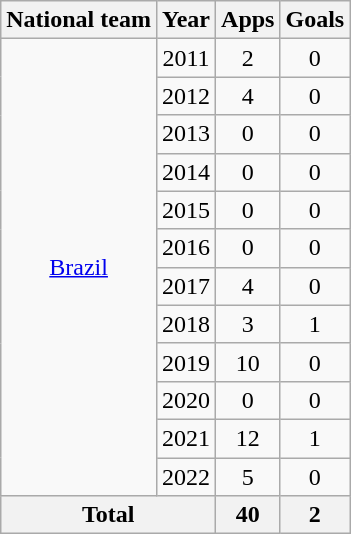<table class="wikitable" style="text-align:center">
<tr>
<th>National team</th>
<th>Year</th>
<th>Apps</th>
<th>Goals</th>
</tr>
<tr>
<td rowspan="12"><a href='#'>Brazil</a></td>
<td>2011</td>
<td>2</td>
<td>0</td>
</tr>
<tr>
<td>2012</td>
<td>4</td>
<td>0</td>
</tr>
<tr>
<td>2013</td>
<td>0</td>
<td>0</td>
</tr>
<tr>
<td>2014</td>
<td>0</td>
<td>0</td>
</tr>
<tr>
<td>2015</td>
<td>0</td>
<td>0</td>
</tr>
<tr>
<td>2016</td>
<td>0</td>
<td>0</td>
</tr>
<tr>
<td>2017</td>
<td>4</td>
<td>0</td>
</tr>
<tr>
<td>2018</td>
<td>3</td>
<td>1</td>
</tr>
<tr>
<td>2019</td>
<td>10</td>
<td>0</td>
</tr>
<tr>
<td>2020</td>
<td>0</td>
<td>0</td>
</tr>
<tr>
<td>2021</td>
<td>12</td>
<td>1</td>
</tr>
<tr>
<td>2022</td>
<td>5</td>
<td>0</td>
</tr>
<tr>
<th colspan="2">Total</th>
<th>40</th>
<th>2</th>
</tr>
</table>
